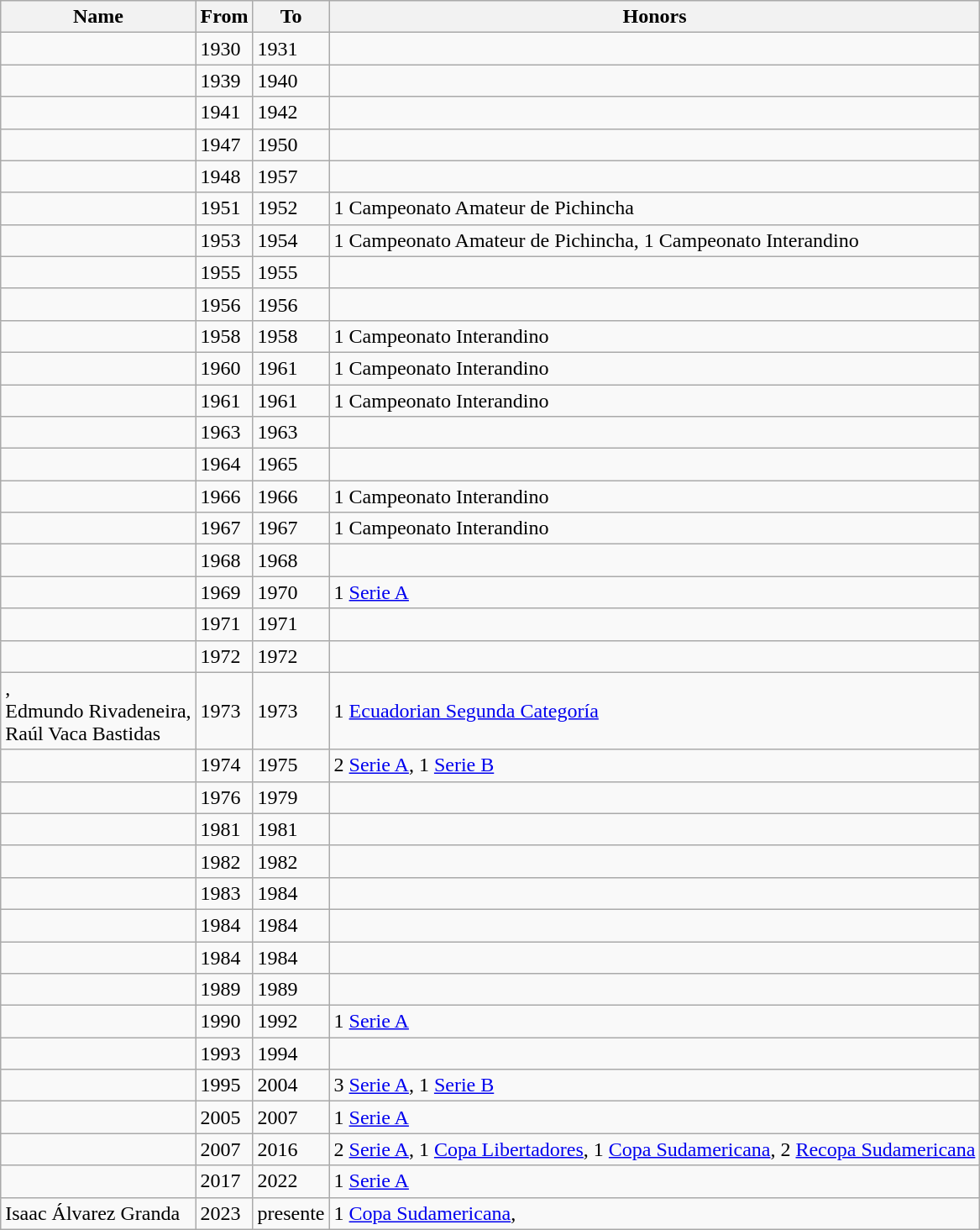<table class="wikitable sortable" style="text-align: left;">
<tr>
<th>Name</th>
<th>From</th>
<th>To</th>
<th>Honors</th>
</tr>
<tr>
<td></td>
<td>1930</td>
<td>1931</td>
<td></td>
</tr>
<tr>
<td></td>
<td>1939</td>
<td>1940</td>
<td></td>
</tr>
<tr>
<td></td>
<td>1941</td>
<td>1942</td>
<td></td>
</tr>
<tr>
<td></td>
<td>1947</td>
<td>1950</td>
<td></td>
</tr>
<tr>
<td></td>
<td>1948</td>
<td>1957</td>
<td></td>
</tr>
<tr>
<td></td>
<td>1951</td>
<td>1952</td>
<td>1 Campeonato Amateur de Pichincha</td>
</tr>
<tr>
<td></td>
<td>1953</td>
<td>1954</td>
<td>1 Campeonato Amateur de Pichincha, 1 Campeonato Interandino</td>
</tr>
<tr>
<td></td>
<td>1955</td>
<td>1955</td>
<td></td>
</tr>
<tr>
<td></td>
<td>1956</td>
<td>1956</td>
<td></td>
</tr>
<tr>
<td></td>
<td>1958</td>
<td>1958</td>
<td>1 Campeonato Interandino</td>
</tr>
<tr>
<td></td>
<td>1960</td>
<td>1961</td>
<td>1 Campeonato Interandino</td>
</tr>
<tr>
<td></td>
<td>1961</td>
<td>1961</td>
<td>1 Campeonato Interandino</td>
</tr>
<tr>
<td></td>
<td>1963</td>
<td>1963</td>
<td></td>
</tr>
<tr>
<td></td>
<td>1964</td>
<td>1965</td>
<td></td>
</tr>
<tr>
<td></td>
<td>1966</td>
<td>1966</td>
<td>1 Campeonato Interandino</td>
</tr>
<tr>
<td></td>
<td>1967</td>
<td>1967</td>
<td>1 Campeonato Interandino</td>
</tr>
<tr>
<td></td>
<td>1968</td>
<td>1968</td>
<td></td>
</tr>
<tr>
<td></td>
<td>1969</td>
<td>1970</td>
<td>1 <a href='#'>Serie A</a></td>
</tr>
<tr>
<td></td>
<td>1971</td>
<td>1971</td>
<td></td>
</tr>
<tr>
<td></td>
<td>1972</td>
<td>1972</td>
<td></td>
</tr>
<tr>
<td>,<br>Edmundo Rivadeneira,<br>Raúl Vaca Bastidas</td>
<td>1973</td>
<td>1973</td>
<td>1 <a href='#'>Ecuadorian Segunda Categoría</a></td>
</tr>
<tr>
<td></td>
<td>1974</td>
<td>1975</td>
<td>2 <a href='#'>Serie A</a>, 1 <a href='#'>Serie B</a></td>
</tr>
<tr>
<td></td>
<td>1976</td>
<td>1979</td>
<td></td>
</tr>
<tr>
<td></td>
<td>1981</td>
<td>1981</td>
<td></td>
</tr>
<tr>
<td></td>
<td>1982</td>
<td>1982</td>
<td></td>
</tr>
<tr>
<td></td>
<td>1983</td>
<td>1984</td>
<td></td>
</tr>
<tr>
<td></td>
<td>1984</td>
<td>1984</td>
<td></td>
</tr>
<tr>
<td></td>
<td>1984</td>
<td>1984</td>
<td></td>
</tr>
<tr>
<td></td>
<td>1989</td>
<td>1989</td>
<td></td>
</tr>
<tr>
<td></td>
<td>1990</td>
<td>1992</td>
<td>1 <a href='#'>Serie A</a></td>
</tr>
<tr>
<td></td>
<td>1993</td>
<td>1994</td>
<td></td>
</tr>
<tr>
<td></td>
<td>1995</td>
<td>2004</td>
<td>3 <a href='#'>Serie A</a>, 1 <a href='#'>Serie B</a></td>
</tr>
<tr>
<td></td>
<td>2005</td>
<td>2007</td>
<td>1 <a href='#'>Serie A</a></td>
</tr>
<tr>
<td></td>
<td>2007</td>
<td>2016</td>
<td>2 <a href='#'>Serie A</a>, 1 <a href='#'>Copa Libertadores</a>, 1 <a href='#'>Copa Sudamericana</a>, 2 <a href='#'>Recopa Sudamericana</a></td>
</tr>
<tr>
<td></td>
<td>2017</td>
<td>2022</td>
<td>1 <a href='#'>Serie A</a></td>
</tr>
<tr>
<td>Isaac Álvarez Granda</td>
<td>2023</td>
<td>presente</td>
<td>1 <a href='#'>Copa Sudamericana</a>,</td>
</tr>
</table>
